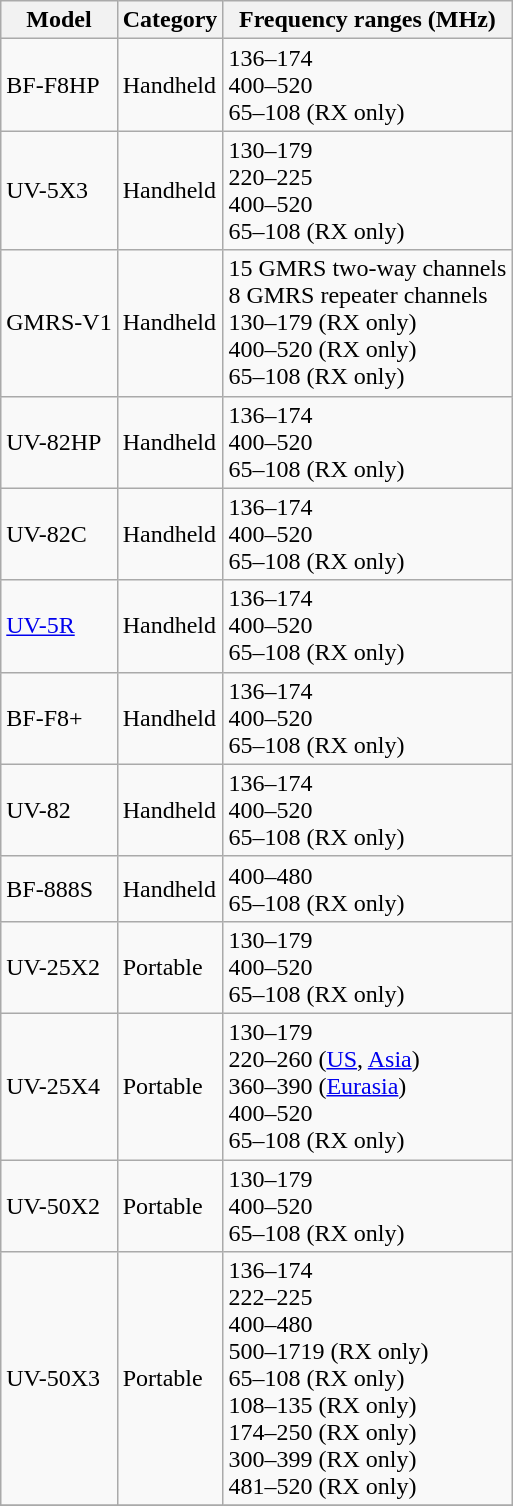<table class="wikitable sortable">
<tr>
<th>Model</th>
<th>Category</th>
<th>Frequency ranges (MHz)</th>
</tr>
<tr>
<td>BF-F8HP</td>
<td>Handheld</td>
<td>136–174<br>400–520<br>65–108 (RX only)</td>
</tr>
<tr>
<td>UV-5X3</td>
<td>Handheld</td>
<td>130–179<br>220–225<br>400–520<br>65–108 (RX only)</td>
</tr>
<tr>
<td>GMRS-V1</td>
<td>Handheld</td>
<td>15 GMRS two-way channels<br>8 GMRS repeater channels<br>130–179 (RX only)<br>400–520 (RX only)<br>65–108 (RX only)</td>
</tr>
<tr>
<td>UV-82HP</td>
<td>Handheld</td>
<td>136–174<br>400–520<br>65–108 (RX only)</td>
</tr>
<tr>
<td>UV-82C</td>
<td>Handheld</td>
<td>136–174<br>400–520<br>65–108 (RX only)</td>
</tr>
<tr>
<td><a href='#'>UV-5R</a></td>
<td>Handheld</td>
<td>136–174<br>400–520<br>65–108 (RX only)</td>
</tr>
<tr>
<td>BF-F8+</td>
<td>Handheld</td>
<td>136–174<br>400–520<br>65–108 (RX only)</td>
</tr>
<tr>
<td>UV-82</td>
<td>Handheld</td>
<td>136–174<br>400–520<br>65–108 (RX only)</td>
</tr>
<tr>
<td>BF-888S</td>
<td>Handheld</td>
<td>400–480<br>65–108 (RX only)</td>
</tr>
<tr>
<td>UV-25X2</td>
<td>Portable</td>
<td>130–179<br>400–520<br>65–108 (RX only)</td>
</tr>
<tr>
<td>UV-25X4</td>
<td>Portable</td>
<td>130–179<br>220–260 (<a href='#'>US</a>, <a href='#'>Asia</a>)<br>360–390 (<a href='#'>Eurasia</a>)<br>400–520<br>65–108 (RX only)</td>
</tr>
<tr>
<td>UV-50X2</td>
<td>Portable</td>
<td>130–179<br>400–520<br>65–108 (RX only)</td>
</tr>
<tr>
<td>UV-50X3</td>
<td>Portable</td>
<td>136–174<br>222–225<br>400–480<br>500–1719 (RX only)<br>65–108 (RX only)<br>108–135 (RX only)<br>174–250 (RX only)<br>300–399 (RX only)<br>481–520 (RX only)</td>
</tr>
<tr>
</tr>
</table>
